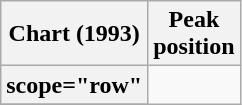<table class="wikitable sortable plainrowheaders">
<tr>
<th scope="col">Chart (1993)</th>
<th scope="col">Peak<br>position</th>
</tr>
<tr>
<th>scope="row"</th>
</tr>
<tr>
</tr>
</table>
